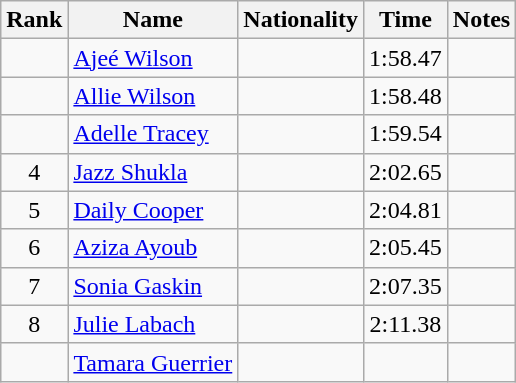<table class="wikitable sortable" style="text-align:center">
<tr>
<th>Rank</th>
<th>Name</th>
<th>Nationality</th>
<th>Time</th>
<th>Notes</th>
</tr>
<tr>
<td></td>
<td align=left><a href='#'>Ajeé Wilson</a></td>
<td align=left></td>
<td>1:58.47</td>
<td></td>
</tr>
<tr>
<td></td>
<td align=left><a href='#'>Allie Wilson</a></td>
<td align=left></td>
<td>1:58.48</td>
<td></td>
</tr>
<tr>
<td></td>
<td align=left><a href='#'>Adelle Tracey</a></td>
<td align=left></td>
<td>1:59.54</td>
<td></td>
</tr>
<tr>
<td>4</td>
<td align=left><a href='#'>Jazz Shukla</a></td>
<td align=left></td>
<td>2:02.65</td>
<td></td>
</tr>
<tr>
<td>5</td>
<td align=left><a href='#'>Daily Cooper</a></td>
<td align=left></td>
<td>2:04.81</td>
<td></td>
</tr>
<tr>
<td>6</td>
<td align=left><a href='#'>Aziza Ayoub</a></td>
<td align=left></td>
<td>2:05.45</td>
<td></td>
</tr>
<tr>
<td>7</td>
<td align=left><a href='#'>Sonia Gaskin</a></td>
<td align=left></td>
<td>2:07.35</td>
<td></td>
</tr>
<tr>
<td>8</td>
<td align=left><a href='#'>Julie Labach</a></td>
<td align=left></td>
<td>2:11.38</td>
<td></td>
</tr>
<tr>
<td></td>
<td align=left><a href='#'>Tamara Guerrier</a></td>
<td align=left></td>
<td></td>
<td></td>
</tr>
</table>
